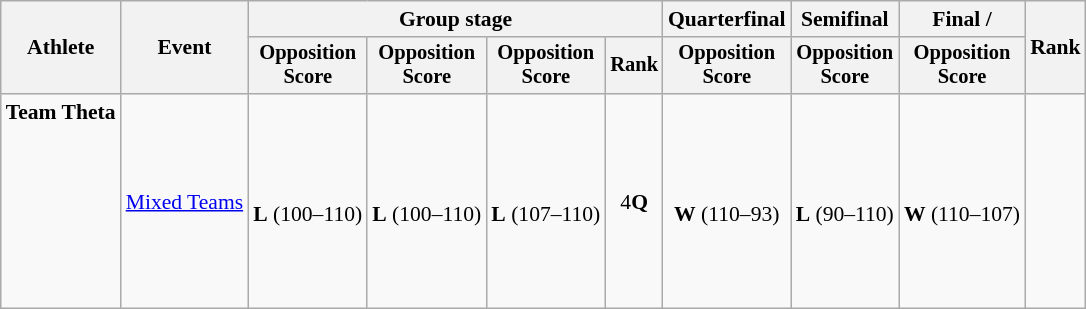<table class="wikitable" style="font-size:90%">
<tr>
<th rowspan=2>Athlete</th>
<th rowspan=2>Event</th>
<th colspan=4>Group stage</th>
<th>Quarterfinal</th>
<th>Semifinal</th>
<th>Final / </th>
<th rowspan=2>Rank</th>
</tr>
<tr style="font-size:95%">
<th>Opposition<br>Score</th>
<th>Opposition<br>Score</th>
<th>Opposition<br>Score</th>
<th>Rank</th>
<th>Opposition<br>Score</th>
<th>Opposition<br>Score</th>
<th>Opposition<br>Score</th>
</tr>
<tr align=center>
<td align=left><strong>Team Theta</strong> <br><br><br><br><br><br><br><br></td>
<td align=left><a href='#'>Mixed Teams</a></td>
<td><br><strong>L</strong> (100–110)</td>
<td><br><strong>L</strong> (100–110)</td>
<td><br><strong>L</strong> (107–110)</td>
<td>4<strong>Q</strong></td>
<td><br><strong>W</strong> (110–93)</td>
<td><br><strong>L</strong> (90–110)</td>
<td><br><strong>W</strong> (110–107)</td>
<td></td>
</tr>
</table>
